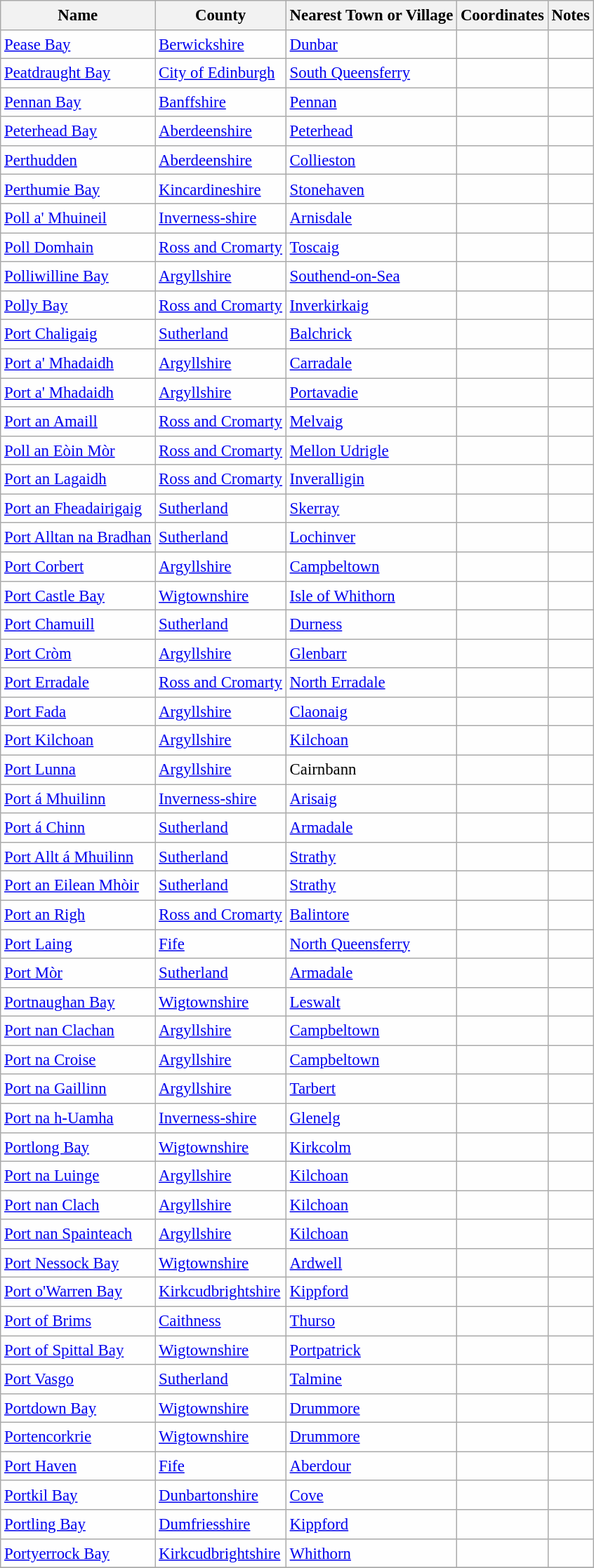<table class="wikitable sortable" style="table-layout:fixed;background-color:#FEFEFE;font-size:95%;padding:0.30em;line-height:1.35em;">
<tr>
<th scope="col">Name</th>
<th scope="col">County</th>
<th scope="col">Nearest Town or Village</th>
<th scope="col">Coordinates</th>
<th scope="col">Notes</th>
</tr>
<tr>
<td><a href='#'>Pease Bay</a></td>
<td><a href='#'>Berwickshire</a></td>
<td><a href='#'>Dunbar</a></td>
<td></td>
<td></td>
</tr>
<tr>
<td><a href='#'>Peatdraught Bay</a></td>
<td><a href='#'>City of Edinburgh</a></td>
<td><a href='#'>South Queensferry</a></td>
<td></td>
<td></td>
</tr>
<tr>
<td><a href='#'>Pennan Bay</a></td>
<td><a href='#'>Banffshire</a></td>
<td><a href='#'>Pennan</a></td>
<td></td>
<td></td>
</tr>
<tr>
<td><a href='#'>Peterhead Bay</a></td>
<td><a href='#'>Aberdeenshire</a></td>
<td><a href='#'>Peterhead</a></td>
<td></td>
<td></td>
</tr>
<tr>
<td><a href='#'>Perthudden</a></td>
<td><a href='#'>Aberdeenshire</a></td>
<td><a href='#'>Collieston</a></td>
<td></td>
<td></td>
</tr>
<tr>
<td><a href='#'>Perthumie Bay</a></td>
<td><a href='#'>Kincardineshire</a></td>
<td><a href='#'>Stonehaven</a></td>
<td></td>
<td></td>
</tr>
<tr>
<td><a href='#'>Poll a' Mhuineil</a></td>
<td><a href='#'>Inverness-shire</a></td>
<td><a href='#'>Arnisdale</a></td>
<td></td>
<td></td>
</tr>
<tr>
<td><a href='#'>Poll Domhain</a></td>
<td><a href='#'>Ross and Cromarty</a></td>
<td><a href='#'>Toscaig</a></td>
<td></td>
<td></td>
</tr>
<tr>
<td><a href='#'>Polliwilline Bay</a></td>
<td><a href='#'>Argyllshire</a></td>
<td><a href='#'>Southend-on-Sea</a></td>
<td></td>
<td></td>
</tr>
<tr>
<td><a href='#'>Polly Bay</a></td>
<td><a href='#'>Ross and Cromarty</a></td>
<td><a href='#'>Inverkirkaig</a></td>
<td></td>
<td></td>
</tr>
<tr>
<td><a href='#'>Port Chaligaig</a></td>
<td><a href='#'>Sutherland</a></td>
<td><a href='#'>Balchrick</a></td>
<td></td>
<td></td>
</tr>
<tr>
<td><a href='#'>Port a' Mhadaidh</a></td>
<td><a href='#'>Argyllshire</a></td>
<td><a href='#'>Carradale</a></td>
<td></td>
<td></td>
</tr>
<tr>
<td><a href='#'>Port a' Mhadaidh</a></td>
<td><a href='#'>Argyllshire</a></td>
<td><a href='#'>Portavadie</a></td>
<td></td>
<td></td>
</tr>
<tr>
<td><a href='#'>Port an Amaill</a></td>
<td><a href='#'>Ross and Cromarty</a></td>
<td><a href='#'>Melvaig</a></td>
<td></td>
<td></td>
</tr>
<tr>
<td><a href='#'>Poll an Eòin Mòr</a></td>
<td><a href='#'>Ross and Cromarty</a></td>
<td><a href='#'>Mellon Udrigle</a></td>
<td></td>
<td></td>
</tr>
<tr>
<td><a href='#'>Port an Lagaidh</a></td>
<td><a href='#'>Ross and Cromarty</a></td>
<td><a href='#'>Inveralligin</a></td>
<td></td>
<td></td>
</tr>
<tr>
<td><a href='#'>Port an Fheadairigaig</a></td>
<td><a href='#'>Sutherland</a></td>
<td><a href='#'>Skerray</a></td>
<td></td>
<td></td>
</tr>
<tr>
<td><a href='#'>Port Alltan na Bradhan</a></td>
<td><a href='#'>Sutherland</a></td>
<td><a href='#'>Lochinver</a></td>
<td></td>
<td></td>
</tr>
<tr>
<td><a href='#'>Port Corbert</a></td>
<td><a href='#'>Argyllshire</a></td>
<td><a href='#'>Campbeltown</a></td>
<td></td>
<td></td>
</tr>
<tr>
<td><a href='#'>Port Castle Bay</a></td>
<td><a href='#'>Wigtownshire</a></td>
<td><a href='#'>Isle of Whithorn</a></td>
<td></td>
<td></td>
</tr>
<tr>
<td><a href='#'>Port Chamuill</a></td>
<td><a href='#'>Sutherland</a></td>
<td><a href='#'>Durness</a></td>
<td></td>
<td></td>
</tr>
<tr>
<td><a href='#'>Port Cròm</a></td>
<td><a href='#'>Argyllshire</a></td>
<td><a href='#'>Glenbarr</a></td>
<td></td>
<td></td>
</tr>
<tr>
<td><a href='#'>Port Erradale</a></td>
<td><a href='#'>Ross and Cromarty</a></td>
<td><a href='#'>North Erradale</a></td>
<td></td>
<td></td>
</tr>
<tr>
<td><a href='#'>Port Fada</a></td>
<td><a href='#'>Argyllshire</a></td>
<td><a href='#'>Claonaig</a></td>
<td></td>
<td></td>
</tr>
<tr>
<td><a href='#'>Port Kilchoan</a></td>
<td><a href='#'>Argyllshire</a></td>
<td><a href='#'>Kilchoan</a></td>
<td></td>
<td></td>
</tr>
<tr>
<td><a href='#'>Port Lunna</a></td>
<td><a href='#'>Argyllshire</a></td>
<td>Cairnbann</td>
<td></td>
<td></td>
</tr>
<tr>
<td><a href='#'>Port á Mhuilinn</a></td>
<td><a href='#'>Inverness-shire</a></td>
<td><a href='#'>Arisaig</a></td>
<td></td>
<td></td>
</tr>
<tr>
<td><a href='#'>Port á Chinn</a></td>
<td><a href='#'>Sutherland</a></td>
<td><a href='#'>Armadale</a></td>
<td></td>
<td></td>
</tr>
<tr>
<td><a href='#'>Port Allt á Mhuilinn</a></td>
<td><a href='#'>Sutherland</a></td>
<td><a href='#'>Strathy</a></td>
<td></td>
<td></td>
</tr>
<tr>
<td><a href='#'>Port an Eilean Mhòir</a></td>
<td><a href='#'>Sutherland</a></td>
<td><a href='#'>Strathy</a></td>
<td></td>
<td></td>
</tr>
<tr>
<td><a href='#'>Port an Righ</a></td>
<td><a href='#'>Ross and Cromarty</a></td>
<td><a href='#'>Balintore</a></td>
<td></td>
<td></td>
</tr>
<tr>
<td><a href='#'>Port Laing</a></td>
<td><a href='#'>Fife</a></td>
<td><a href='#'>North Queensferry</a></td>
<td></td>
<td></td>
</tr>
<tr>
<td><a href='#'>Port Mòr</a></td>
<td><a href='#'>Sutherland</a></td>
<td><a href='#'>Armadale</a></td>
<td></td>
<td></td>
</tr>
<tr>
<td><a href='#'>Portnaughan Bay</a></td>
<td><a href='#'>Wigtownshire</a></td>
<td><a href='#'>Leswalt</a></td>
<td></td>
<td></td>
</tr>
<tr>
<td><a href='#'>Port nan Clachan</a></td>
<td><a href='#'>Argyllshire</a></td>
<td><a href='#'>Campbeltown</a></td>
<td></td>
<td></td>
</tr>
<tr>
<td><a href='#'>Port na Croise</a></td>
<td><a href='#'>Argyllshire</a></td>
<td><a href='#'>Campbeltown</a></td>
<td></td>
<td></td>
</tr>
<tr>
<td><a href='#'>Port na Gaillinn</a></td>
<td><a href='#'>Argyllshire</a></td>
<td><a href='#'>Tarbert</a></td>
<td></td>
<td></td>
</tr>
<tr>
<td><a href='#'>Port na h-Uamha</a></td>
<td><a href='#'>Inverness-shire</a></td>
<td><a href='#'>Glenelg</a></td>
<td></td>
<td></td>
</tr>
<tr>
<td><a href='#'>Portlong Bay</a></td>
<td><a href='#'>Wigtownshire</a></td>
<td><a href='#'>Kirkcolm</a></td>
<td></td>
<td></td>
</tr>
<tr>
<td><a href='#'>Port na Luinge</a></td>
<td><a href='#'>Argyllshire</a></td>
<td><a href='#'>Kilchoan</a></td>
<td></td>
<td></td>
</tr>
<tr>
<td><a href='#'>Port nan Clach</a></td>
<td><a href='#'>Argyllshire</a></td>
<td><a href='#'>Kilchoan</a></td>
<td></td>
<td></td>
</tr>
<tr>
<td><a href='#'>Port nan Spainteach</a></td>
<td><a href='#'>Argyllshire</a></td>
<td><a href='#'>Kilchoan</a></td>
<td></td>
<td></td>
</tr>
<tr>
<td><a href='#'>Port Nessock Bay</a></td>
<td><a href='#'>Wigtownshire</a></td>
<td><a href='#'>Ardwell</a></td>
<td></td>
<td></td>
</tr>
<tr>
<td><a href='#'>Port o'Warren Bay</a></td>
<td><a href='#'>Kirkcudbrightshire</a></td>
<td><a href='#'>Kippford</a></td>
<td></td>
<td></td>
</tr>
<tr>
<td><a href='#'>Port of Brims</a></td>
<td><a href='#'>Caithness</a></td>
<td><a href='#'>Thurso</a></td>
<td></td>
<td></td>
</tr>
<tr>
<td><a href='#'>Port of Spittal Bay</a></td>
<td><a href='#'>Wigtownshire</a></td>
<td><a href='#'>Portpatrick</a></td>
<td></td>
<td></td>
</tr>
<tr>
<td><a href='#'>Port Vasgo</a></td>
<td><a href='#'>Sutherland</a></td>
<td><a href='#'>Talmine</a></td>
<td></td>
<td></td>
</tr>
<tr>
<td><a href='#'>Portdown Bay</a></td>
<td><a href='#'>Wigtownshire</a></td>
<td><a href='#'>Drummore</a></td>
<td></td>
<td></td>
</tr>
<tr>
<td><a href='#'>Portencorkrie</a></td>
<td><a href='#'>Wigtownshire</a></td>
<td><a href='#'>Drummore</a></td>
<td></td>
<td></td>
</tr>
<tr>
<td><a href='#'>Port Haven</a></td>
<td><a href='#'>Fife</a></td>
<td><a href='#'>Aberdour</a></td>
<td></td>
<td></td>
</tr>
<tr>
<td><a href='#'>Portkil Bay</a></td>
<td><a href='#'>Dunbartonshire</a></td>
<td><a href='#'>Cove</a></td>
<td></td>
<td></td>
</tr>
<tr>
<td><a href='#'>Portling Bay</a></td>
<td><a href='#'>Dumfriesshire</a></td>
<td><a href='#'>Kippford</a></td>
<td></td>
<td></td>
</tr>
<tr>
<td><a href='#'>Portyerrock Bay</a></td>
<td><a href='#'>Kirkcudbrightshire</a></td>
<td><a href='#'>Whithorn</a></td>
<td></td>
<td></td>
</tr>
<tr>
</tr>
</table>
